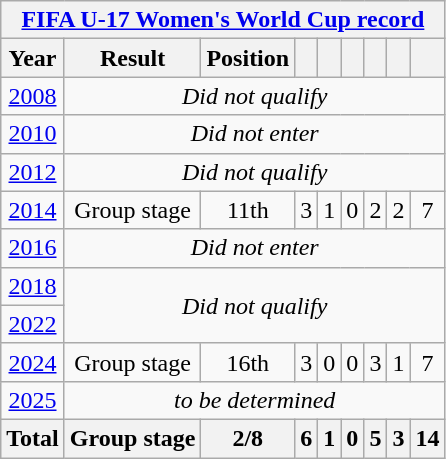<table class="wikitable" style="text-align: center;">
<tr>
<th colspan=9><a href='#'>FIFA U-17 Women's World Cup record</a></th>
</tr>
<tr>
<th>Year</th>
<th>Result</th>
<th>Position</th>
<th></th>
<th></th>
<th></th>
<th></th>
<th></th>
<th></th>
</tr>
<tr>
<td> <a href='#'>2008</a></td>
<td colspan=8><em>Did not qualify</em></td>
</tr>
<tr>
<td> <a href='#'>2010</a></td>
<td colspan=8><em>Did not enter</em></td>
</tr>
<tr>
<td> <a href='#'>2012</a></td>
<td colspan=8><em>Did not qualify</em></td>
</tr>
<tr>
<td> <a href='#'>2014</a></td>
<td>Group stage</td>
<td>11th</td>
<td>3</td>
<td>1</td>
<td>0</td>
<td>2</td>
<td>2</td>
<td>7</td>
</tr>
<tr>
<td> <a href='#'>2016</a></td>
<td colspan=8><em>Did not enter</em></td>
</tr>
<tr>
<td> <a href='#'>2018</a></td>
<td rowspan=2 colspan=8><em>Did not qualify</em></td>
</tr>
<tr>
<td> <a href='#'>2022</a></td>
</tr>
<tr>
<td> <a href='#'>2024</a></td>
<td>Group stage</td>
<td>16th</td>
<td>3</td>
<td>0</td>
<td>0</td>
<td>3</td>
<td>1</td>
<td>7</td>
</tr>
<tr>
<td> <a href='#'>2025</a></td>
<td colspan=8><em>to be determined</em></td>
</tr>
<tr>
<th>Total</th>
<th>Group stage</th>
<th>2/8</th>
<th>6</th>
<th>1</th>
<th>0</th>
<th>5</th>
<th>3</th>
<th>14</th>
</tr>
</table>
